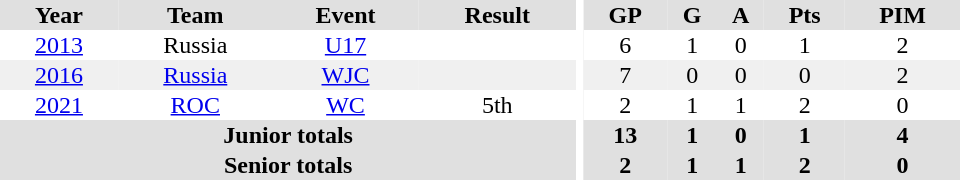<table border="0" cellpadding="1" cellspacing="0" ID="Table3" style="text-align:center; width:40em;">
<tr bgcolor="#e0e0e0">
<th>Year</th>
<th>Team</th>
<th>Event</th>
<th>Result</th>
<th rowspan="99" bgcolor="#ffffff"></th>
<th>GP</th>
<th>G</th>
<th>A</th>
<th>Pts</th>
<th>PIM</th>
</tr>
<tr>
<td><a href='#'>2013</a></td>
<td>Russia</td>
<td><a href='#'>U17</a></td>
<td></td>
<td>6</td>
<td>1</td>
<td>0</td>
<td>1</td>
<td>2</td>
</tr>
<tr bgcolor="#f0f0f0">
<td><a href='#'>2016</a></td>
<td><a href='#'>Russia</a></td>
<td><a href='#'>WJC</a></td>
<td></td>
<td>7</td>
<td>0</td>
<td>0</td>
<td>0</td>
<td>2</td>
</tr>
<tr>
<td><a href='#'>2021</a></td>
<td><a href='#'>ROC</a></td>
<td><a href='#'>WC</a></td>
<td>5th</td>
<td>2</td>
<td>1</td>
<td>1</td>
<td>2</td>
<td>0</td>
</tr>
<tr bgcolor="#e0e0e0">
<th colspan="4">Junior totals</th>
<th>13</th>
<th>1</th>
<th>0</th>
<th>1</th>
<th>4</th>
</tr>
<tr bgcolor="#e0e0e0">
<th colspan="4">Senior totals</th>
<th>2</th>
<th>1</th>
<th>1</th>
<th>2</th>
<th>0</th>
</tr>
</table>
